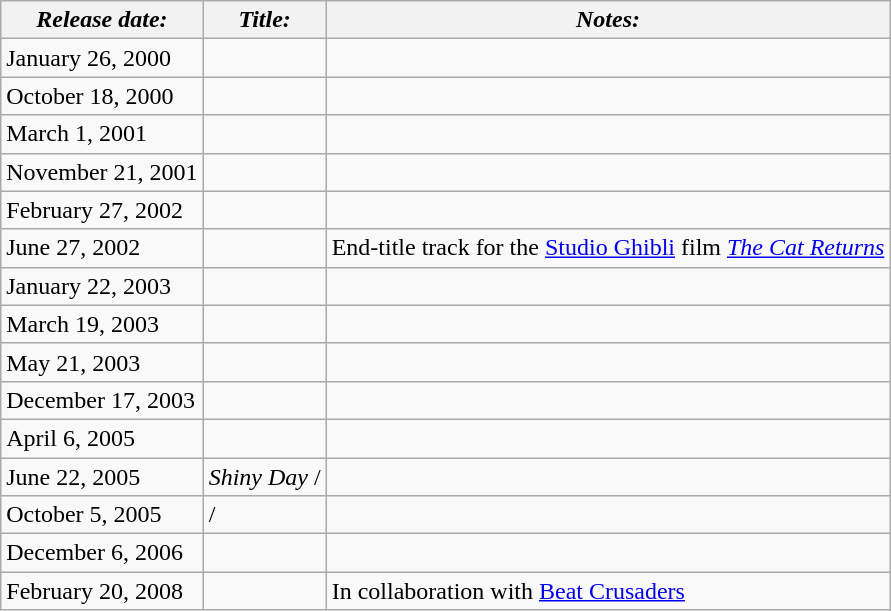<table class="wikitable">
<tr>
<th rowspan="1"><em>Release date:</em></th>
<th rowspan="1"><em>Title:</em></th>
<th rowspan="1"><em>Notes:</em></th>
</tr>
<tr>
<td>January 26, 2000</td>
<td></td>
<td></td>
</tr>
<tr>
<td>October 18, 2000</td>
<td></td>
<td></td>
</tr>
<tr>
<td>March 1, 2001</td>
<td></td>
<td></td>
</tr>
<tr>
<td>November 21, 2001</td>
<td></td>
<td></td>
</tr>
<tr>
<td>February 27, 2002</td>
<td></td>
<td></td>
</tr>
<tr>
<td>June 27, 2002</td>
<td></td>
<td>End-title track for the <a href='#'>Studio Ghibli</a> film <em><a href='#'>The Cat Returns</a></em></td>
</tr>
<tr>
<td>January 22, 2003</td>
<td></td>
<td></td>
</tr>
<tr>
<td>March 19, 2003</td>
<td></td>
<td></td>
</tr>
<tr>
<td>May 21, 2003</td>
<td></td>
<td></td>
</tr>
<tr>
<td>December 17, 2003</td>
<td></td>
<td></td>
</tr>
<tr>
<td>April 6, 2005</td>
<td></td>
<td></td>
</tr>
<tr>
<td>June 22, 2005</td>
<td><em>Shiny Day</em> / </td>
<td></td>
</tr>
<tr>
<td>October 5, 2005</td>
<td> / </td>
<td></td>
</tr>
<tr>
<td>December 6, 2006</td>
<td></td>
<td></td>
</tr>
<tr>
<td>February 20, 2008</td>
<td></td>
<td>In collaboration with <a href='#'>Beat Crusaders</a></td>
</tr>
</table>
